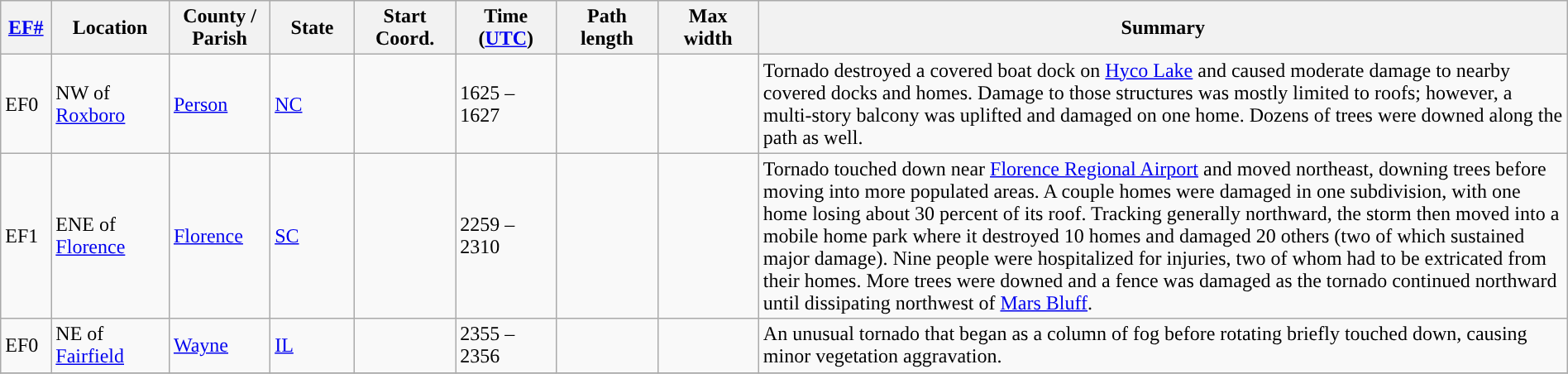<table class="wikitable sortable" style="width:100%;">
<tr>
<th scope="col" width="3%" align="center"><a href='#'>EF#</a></th>
<th scope="col" width="7%" align="center" class="unsortable">Location</th>
<th scope="col" width="6%" align="center" class="unsortable">County / Parish</th>
<th scope="col" width="5%" align="center">State</th>
<th scope="col" width="6%" align="center">Start Coord.</th>
<th scope="col" width="6%" align="center">Time (<a href='#'>UTC</a>)</th>
<th scope="col" width="6%" align="center">Path length</th>
<th scope="col" width="6%" align="center">Max width</th>
<th scope="col" width="48%" class="unsortable" align="center">Summary</th>
</tr>
<tr>
<td>EF0</td>
<td>NW of <a href='#'>Roxboro</a></td>
<td><a href='#'>Person</a></td>
<td><a href='#'>NC</a></td>
<td></td>
<td>1625 – 1627</td>
<td></td>
<td></td>
<td>Tornado destroyed a covered boat dock on <a href='#'>Hyco Lake</a> and caused moderate damage to nearby covered docks and homes. Damage to those structures was mostly limited to roofs; however, a multi-story balcony was uplifted and damaged on one home. Dozens of trees were downed along the path as well.</td>
</tr>
<tr>
<td>EF1</td>
<td>ENE of <a href='#'>Florence</a></td>
<td><a href='#'>Florence</a></td>
<td><a href='#'>SC</a></td>
<td></td>
<td>2259 – 2310</td>
<td></td>
<td></td>
<td>Tornado touched down near <a href='#'>Florence Regional Airport</a> and moved northeast, downing trees before moving into more populated areas. A couple homes were damaged in one subdivision, with one home losing about 30 percent of its roof. Tracking generally northward, the storm then moved into a mobile home park where it destroyed 10 homes and damaged 20 others (two of which sustained major damage). Nine people were hospitalized for injuries, two of whom had to be extricated from their homes. More trees were downed and a fence was damaged as the tornado continued northward until dissipating northwest of <a href='#'>Mars Bluff</a>.</td>
</tr>
<tr>
<td>EF0</td>
<td>NE of <a href='#'>Fairfield</a></td>
<td><a href='#'>Wayne</a></td>
<td><a href='#'>IL</a></td>
<td></td>
<td>2355 – 2356</td>
<td></td>
<td></td>
<td>An unusual tornado that began as a column of fog before rotating briefly touched down, causing minor vegetation aggravation.</td>
</tr>
<tr>
</tr>
</table>
